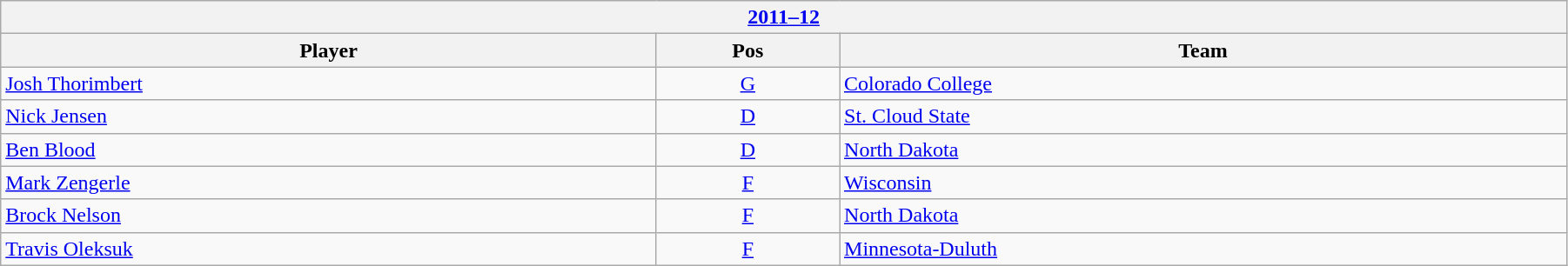<table class="wikitable" width=95%>
<tr>
<th colspan=3><a href='#'>2011–12</a></th>
</tr>
<tr>
<th>Player</th>
<th>Pos</th>
<th>Team</th>
</tr>
<tr>
<td><a href='#'>Josh Thorimbert</a></td>
<td align=center><a href='#'>G</a></td>
<td><a href='#'>Colorado College</a></td>
</tr>
<tr>
<td><a href='#'>Nick Jensen</a></td>
<td align=center><a href='#'>D</a></td>
<td><a href='#'>St. Cloud State</a></td>
</tr>
<tr>
<td><a href='#'>Ben Blood</a></td>
<td align=center><a href='#'>D</a></td>
<td><a href='#'>North Dakota</a></td>
</tr>
<tr>
<td><a href='#'>Mark Zengerle</a></td>
<td align=center><a href='#'>F</a></td>
<td><a href='#'>Wisconsin</a></td>
</tr>
<tr>
<td><a href='#'>Brock Nelson</a></td>
<td align=center><a href='#'>F</a></td>
<td><a href='#'>North Dakota</a></td>
</tr>
<tr>
<td><a href='#'>Travis Oleksuk</a></td>
<td align=center><a href='#'>F</a></td>
<td><a href='#'>Minnesota-Duluth</a></td>
</tr>
</table>
